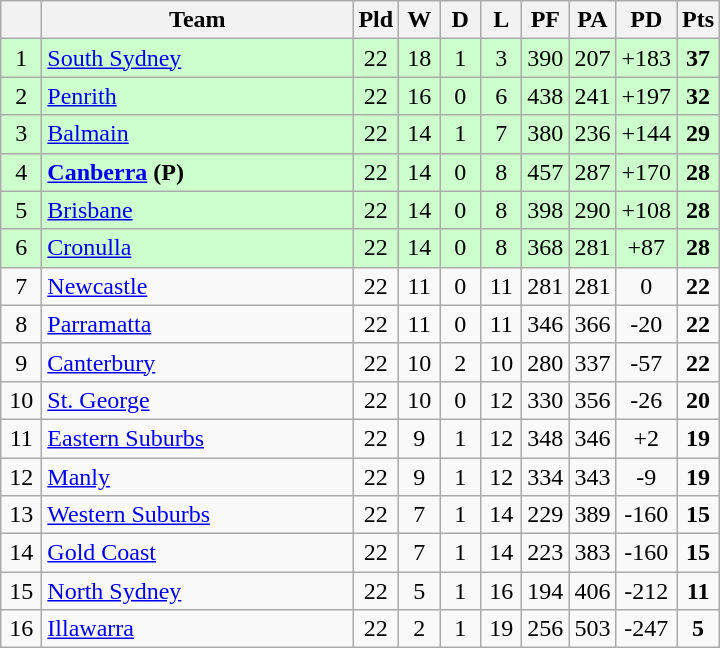<table class="wikitable" style="text-align:center;">
<tr>
<th style="width:20px;" abbr="Position×"></th>
<th width=200>Team</th>
<th style="width:20px;" abbr="Played">Pld</th>
<th style="width:20px;" abbr="Won">W</th>
<th style="width:20px;" abbr="Drawn">D</th>
<th style="width:20px;" abbr="Lost">L</th>
<th style="width:20px;" abbr="Points for">PF</th>
<th style="width:20px;" abbr="Points against">PA</th>
<th style="width:20px;" abbr="Points difference">PD</th>
<th style="width:20px;" abbr="Points">Pts</th>
</tr>
<tr style="background:#cfc;">
<td>1</td>
<td style="text-align:left;"> <a href='#'>South Sydney</a></td>
<td>22</td>
<td>18</td>
<td>1</td>
<td>3</td>
<td>390</td>
<td>207</td>
<td>+183</td>
<td><strong>37</strong></td>
</tr>
<tr style="background:#cfc;">
<td>2</td>
<td style="text-align:left;"> <a href='#'>Penrith</a></td>
<td>22</td>
<td>16</td>
<td>0</td>
<td>6</td>
<td>438</td>
<td>241</td>
<td>+197</td>
<td><strong>32</strong></td>
</tr>
<tr style="background:#cfc;">
<td>3</td>
<td style="text-align:left;"> <a href='#'>Balmain</a></td>
<td>22</td>
<td>14</td>
<td>1</td>
<td>7</td>
<td>380</td>
<td>236</td>
<td>+144</td>
<td><strong>29</strong></td>
</tr>
<tr style="background:#cfc;">
<td>4</td>
<td style="text-align:left;"><strong> <a href='#'>Canberra</a> (P)</strong></td>
<td>22</td>
<td>14</td>
<td>0</td>
<td>8</td>
<td>457</td>
<td>287</td>
<td>+170</td>
<td><strong>28</strong></td>
</tr>
<tr style="background:#cfc;">
<td>5</td>
<td style="text-align:left;"> <a href='#'>Brisbane</a></td>
<td>22</td>
<td>14</td>
<td>0</td>
<td>8</td>
<td>398</td>
<td>290</td>
<td>+108</td>
<td><strong>28</strong></td>
</tr>
<tr style="background:#cfc;">
<td>6</td>
<td style="text-align:left;"> <a href='#'>Cronulla</a></td>
<td>22</td>
<td>14</td>
<td>0</td>
<td>8</td>
<td>368</td>
<td>281</td>
<td>+87</td>
<td><strong>28</strong></td>
</tr>
<tr>
<td>7</td>
<td style="text-align:left;"> <a href='#'>Newcastle</a></td>
<td>22</td>
<td>11</td>
<td>0</td>
<td>11</td>
<td>281</td>
<td>281</td>
<td>0</td>
<td><strong>22</strong></td>
</tr>
<tr>
<td>8</td>
<td style="text-align:left;"> <a href='#'>Parramatta</a></td>
<td>22</td>
<td>11</td>
<td>0</td>
<td>11</td>
<td>346</td>
<td>366</td>
<td>-20</td>
<td><strong>22</strong></td>
</tr>
<tr>
<td>9</td>
<td style="text-align:left;"> <a href='#'>Canterbury</a></td>
<td>22</td>
<td>10</td>
<td>2</td>
<td>10</td>
<td>280</td>
<td>337</td>
<td>-57</td>
<td><strong>22</strong></td>
</tr>
<tr>
<td>10</td>
<td style="text-align:left;"> <a href='#'>St. George</a></td>
<td>22</td>
<td>10</td>
<td>0</td>
<td>12</td>
<td>330</td>
<td>356</td>
<td>-26</td>
<td><strong>20</strong></td>
</tr>
<tr>
<td>11</td>
<td style="text-align:left;"> <a href='#'>Eastern Suburbs</a></td>
<td>22</td>
<td>9</td>
<td>1</td>
<td>12</td>
<td>348</td>
<td>346</td>
<td>+2</td>
<td><strong>19</strong></td>
</tr>
<tr>
<td>12</td>
<td style="text-align:left;"> <a href='#'>Manly</a></td>
<td>22</td>
<td>9</td>
<td>1</td>
<td>12</td>
<td>334</td>
<td>343</td>
<td>-9</td>
<td><strong>19</strong></td>
</tr>
<tr>
<td>13</td>
<td style="text-align:left;"> <a href='#'>Western Suburbs</a></td>
<td>22</td>
<td>7</td>
<td>1</td>
<td>14</td>
<td>229</td>
<td>389</td>
<td>-160</td>
<td><strong>15</strong></td>
</tr>
<tr>
<td>14</td>
<td style="text-align:left;"> <a href='#'>Gold Coast</a></td>
<td>22</td>
<td>7</td>
<td>1</td>
<td>14</td>
<td>223</td>
<td>383</td>
<td>-160</td>
<td><strong>15</strong></td>
</tr>
<tr>
<td>15</td>
<td style="text-align:left;"> <a href='#'>North Sydney</a></td>
<td>22</td>
<td>5</td>
<td>1</td>
<td>16</td>
<td>194</td>
<td>406</td>
<td>-212</td>
<td><strong>11</strong></td>
</tr>
<tr>
<td>16</td>
<td style="text-align:left;"> <a href='#'>Illawarra</a></td>
<td>22</td>
<td>2</td>
<td>1</td>
<td>19</td>
<td>256</td>
<td>503</td>
<td>-247</td>
<td><strong>5</strong></td>
</tr>
</table>
